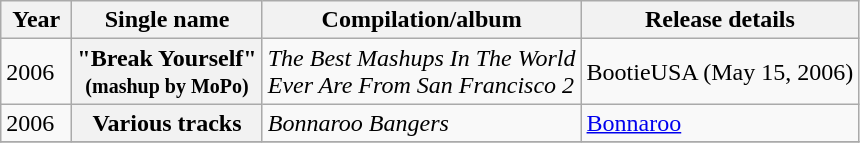<table class="wikitable plainrowheaders" style="text-align:left;">
<tr>
<th scope="col" rowspan="1" style="width:2.5em;">Year</th>
<th scope="col" rowspan="1">Single name</th>
<th scope="col" rowspan="1">Compilation/album</th>
<th scope="col" rowspan="1">Release details</th>
</tr>
<tr>
<td rowspan="1">2006</td>
<th scope="row">"Break Yourself"<br><small>(mashup by MoPo)</small></th>
<td><em>The Best Mashups In The World<br>Ever Are From San Francisco 2 </em></td>
<td align=left>BootieUSA (May 15, 2006)</td>
</tr>
<tr>
<td rowspan="1">2006</td>
<th scope="row">Various tracks</th>
<td><em>Bonnaroo Bangers</em></td>
<td align=left><a href='#'>Bonnaroo</a></td>
</tr>
<tr>
</tr>
</table>
